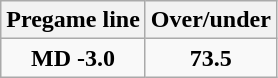<table class="wikitable">
<tr align="center">
<th style=>Pregame line</th>
<th style=>Over/under</th>
</tr>
<tr align="center">
<td><strong>MD -3.0</strong></td>
<td><strong>73.5</strong></td>
</tr>
</table>
